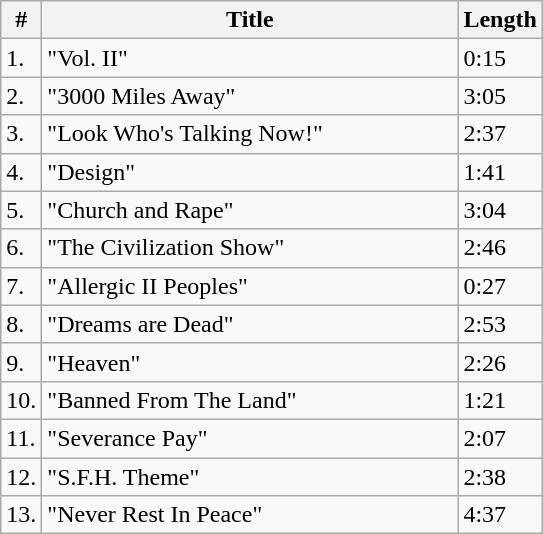<table class="wikitable">
<tr>
<th>#</th>
<th style="width:270px;">Title</th>
<th>Length</th>
</tr>
<tr>
<td>1.</td>
<td>"Vol. II"</td>
<td>0:15</td>
</tr>
<tr>
<td>2.</td>
<td>"3000 Miles Away"</td>
<td>3:05</td>
</tr>
<tr>
<td>3.</td>
<td>"Look Who's Talking Now!"</td>
<td>2:37</td>
</tr>
<tr>
<td>4.</td>
<td>"Design"</td>
<td>1:41</td>
</tr>
<tr>
<td>5.</td>
<td>"Church and Rape"</td>
<td>3:04</td>
</tr>
<tr>
<td>6.</td>
<td>"The Civilization Show"</td>
<td>2:46</td>
</tr>
<tr>
<td>7.</td>
<td>"Allergic II Peoples"</td>
<td>0:27</td>
</tr>
<tr>
<td>8.</td>
<td>"Dreams are Dead"</td>
<td>2:53</td>
</tr>
<tr>
<td>9.</td>
<td>"Heaven"</td>
<td>2:26</td>
</tr>
<tr>
<td>10.</td>
<td>"Banned From The Land"</td>
<td>1:21</td>
</tr>
<tr>
<td>11.</td>
<td>"Severance Pay"</td>
<td>2:07</td>
</tr>
<tr>
<td>12.</td>
<td>"S.F.H. Theme"</td>
<td>2:38</td>
</tr>
<tr>
<td>13.</td>
<td>"Never Rest In Peace"</td>
<td>4:37</td>
</tr>
</table>
